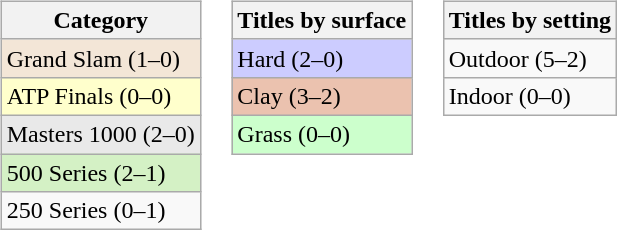<table>
<tr>
<td valign=top><br><table class=wikitable>
<tr>
<th>Category</th>
</tr>
<tr style="background:#f3e6d7;">
<td>Grand Slam (1–0)</td>
</tr>
<tr style="background:#ffc;">
<td>ATP Finals (0–0)</td>
</tr>
<tr style="background:#e9e9e9;">
<td>Masters 1000 (2–0)</td>
</tr>
<tr style="background:#d4f1c5;">
<td>500 Series (2–1)</td>
</tr>
<tr>
<td>250 Series (0–1)</td>
</tr>
</table>
</td>
<td valign=top><br><table class=wikitable>
<tr>
<th>Titles by surface</th>
</tr>
<tr style="background:#ccf;">
<td>Hard (2–0)</td>
</tr>
<tr style="background:#ebc2af;">
<td>Clay (3–2)</td>
</tr>
<tr style="background:#cfc;">
<td>Grass (0–0)</td>
</tr>
</table>
</td>
<td valign=top><br><table class=wikitable>
<tr>
<th>Titles by setting</th>
</tr>
<tr>
<td>Outdoor (5–2)</td>
</tr>
<tr>
<td>Indoor (0–0)</td>
</tr>
</table>
</td>
</tr>
</table>
